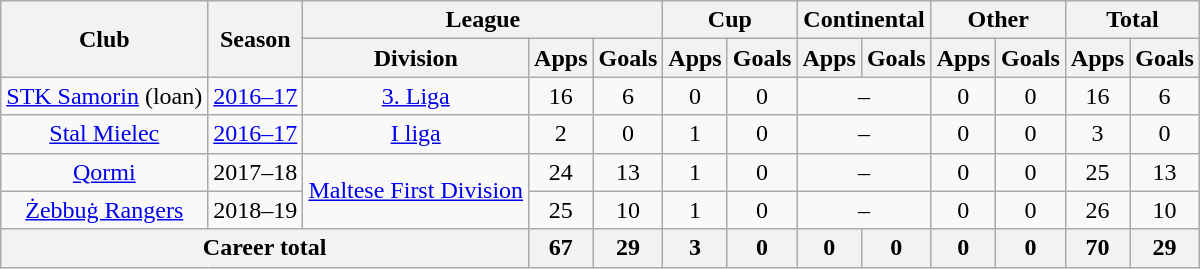<table class="wikitable" style="text-align: center">
<tr>
<th rowspan="2">Club</th>
<th rowspan="2">Season</th>
<th colspan="3">League</th>
<th colspan="2">Cup</th>
<th colspan="2">Continental</th>
<th colspan="2">Other</th>
<th colspan="2">Total</th>
</tr>
<tr>
<th>Division</th>
<th>Apps</th>
<th>Goals</th>
<th>Apps</th>
<th>Goals</th>
<th>Apps</th>
<th>Goals</th>
<th>Apps</th>
<th>Goals</th>
<th>Apps</th>
<th>Goals</th>
</tr>
<tr>
<td><a href='#'>STK Samorin</a> (loan)</td>
<td><a href='#'>2016–17</a></td>
<td><a href='#'>3. Liga</a></td>
<td>16</td>
<td>6</td>
<td>0</td>
<td>0</td>
<td colspan="2">–</td>
<td>0</td>
<td>0</td>
<td>16</td>
<td>6</td>
</tr>
<tr>
<td><a href='#'>Stal Mielec</a></td>
<td><a href='#'>2016–17</a></td>
<td><a href='#'>I liga</a></td>
<td>2</td>
<td>0</td>
<td>1</td>
<td>0</td>
<td colspan="2">–</td>
<td>0</td>
<td>0</td>
<td>3</td>
<td>0</td>
</tr>
<tr>
<td><a href='#'>Qormi</a></td>
<td>2017–18</td>
<td rowspan="2"><a href='#'>Maltese First Division</a></td>
<td>24</td>
<td>13</td>
<td>1</td>
<td>0</td>
<td colspan="2">–</td>
<td>0</td>
<td>0</td>
<td>25</td>
<td>13</td>
</tr>
<tr>
<td><a href='#'>Żebbuġ Rangers</a></td>
<td>2018–19</td>
<td>25</td>
<td>10</td>
<td>1</td>
<td>0</td>
<td colspan="2">–</td>
<td>0</td>
<td>0</td>
<td>26</td>
<td>10</td>
</tr>
<tr>
<th colspan="3"><strong>Career total</strong></th>
<th>67</th>
<th>29</th>
<th>3</th>
<th>0</th>
<th>0</th>
<th>0</th>
<th>0</th>
<th>0</th>
<th>70</th>
<th>29</th>
</tr>
</table>
